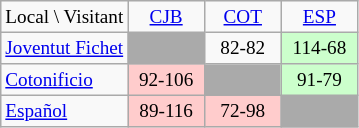<table class="wikitable" style="text-align:center; font-size:80%">
<tr>
<td>Local \ Visitant</td>
<td width=45><a href='#'>CJB</a></td>
<td width=45><a href='#'>COT</a></td>
<td width=45><a href='#'>ESP</a></td>
</tr>
<tr>
<td align=left><a href='#'>Joventut Fichet</a></td>
<td style="background:#aaa;"></td>
<td>82-82</td>
<td style="background:#CFC">114-68</td>
</tr>
<tr>
<td align=left><a href='#'>Cotonificio</a></td>
<td style="background:#FCC">92-106</td>
<td style="background:#aaa;"></td>
<td style="background:#CFC">91-79</td>
</tr>
<tr>
<td align=left><a href='#'>Español</a></td>
<td style="background:#FCC">89-116</td>
<td style="background:#FCC">72-98</td>
<td style="background:#aaa;"></td>
</tr>
</table>
